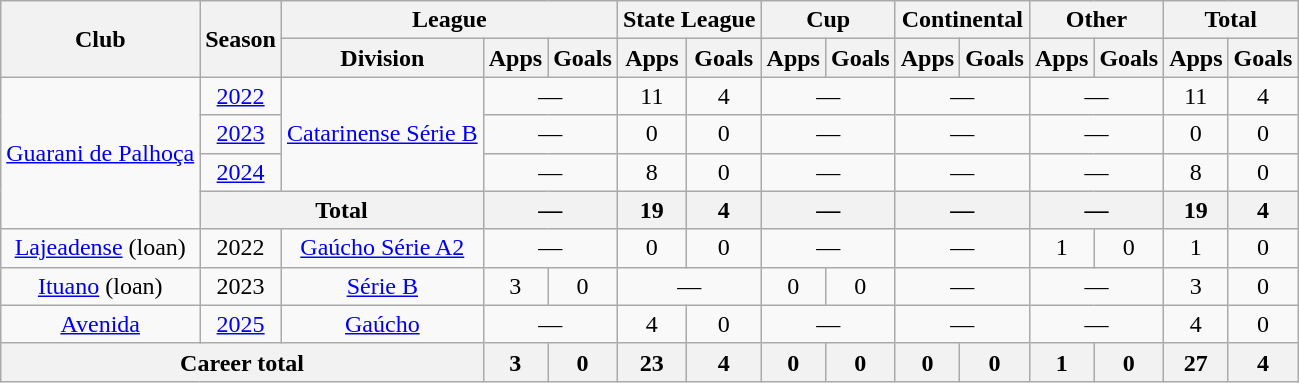<table class="wikitable" style="text-align: center;">
<tr>
<th rowspan="2">Club</th>
<th rowspan="2">Season</th>
<th colspan="3">League</th>
<th colspan="2">State League</th>
<th colspan="2">Cup</th>
<th colspan="2">Continental</th>
<th colspan="2">Other</th>
<th colspan="2">Total</th>
</tr>
<tr>
<th>Division</th>
<th>Apps</th>
<th>Goals</th>
<th>Apps</th>
<th>Goals</th>
<th>Apps</th>
<th>Goals</th>
<th>Apps</th>
<th>Goals</th>
<th>Apps</th>
<th>Goals</th>
<th>Apps</th>
<th>Goals</th>
</tr>
<tr>
<td rowspan="4" valign="center"><a href='#'>Guarani de Palhoça</a></td>
<td><a href='#'>2022</a></td>
<td rowspan="3"><a href='#'>Catarinense Série B</a></td>
<td colspan="2">—</td>
<td>11</td>
<td>4</td>
<td colspan="2">—</td>
<td colspan="2">—</td>
<td colspan="2">—</td>
<td>11</td>
<td>4</td>
</tr>
<tr>
<td><a href='#'>2023</a></td>
<td colspan="2">—</td>
<td>0</td>
<td>0</td>
<td colspan="2">—</td>
<td colspan="2">—</td>
<td colspan="2">—</td>
<td>0</td>
<td>0</td>
</tr>
<tr>
<td><a href='#'>2024</a></td>
<td colspan="2">—</td>
<td>8</td>
<td>0</td>
<td colspan="2">—</td>
<td colspan="2">—</td>
<td colspan="2">—</td>
<td>8</td>
<td>0</td>
</tr>
<tr>
<th colspan="2">Total</th>
<th colspan="2">—</th>
<th>19</th>
<th>4</th>
<th colspan="2">—</th>
<th colspan="2">—</th>
<th colspan="2">—</th>
<th>19</th>
<th>4</th>
</tr>
<tr>
<td valign="center"><a href='#'>Lajeadense</a> (loan)</td>
<td>2022</td>
<td><a href='#'>Gaúcho Série A2</a></td>
<td colspan="2">—</td>
<td>0</td>
<td>0</td>
<td colspan="2">—</td>
<td colspan="2">—</td>
<td>1</td>
<td>0</td>
<td>1</td>
<td>0</td>
</tr>
<tr>
<td valign="center"><a href='#'>Ituano</a> (loan)</td>
<td>2023</td>
<td><a href='#'>Série B</a></td>
<td>3</td>
<td>0</td>
<td colspan="2">—</td>
<td>0</td>
<td>0</td>
<td colspan="2">—</td>
<td colspan="2">—</td>
<td>3</td>
<td>0</td>
</tr>
<tr>
<td><a href='#'>Avenida</a></td>
<td><a href='#'>2025</a></td>
<td><a href='#'>Gaúcho</a></td>
<td colspan="2">—</td>
<td>4</td>
<td>0</td>
<td colspan="2">—</td>
<td colspan="2">—</td>
<td colspan="2">—</td>
<td>4</td>
<td>0</td>
</tr>
<tr>
<th colspan="3"><strong>Career total</strong></th>
<th>3</th>
<th>0</th>
<th>23</th>
<th>4</th>
<th>0</th>
<th>0</th>
<th>0</th>
<th>0</th>
<th>1</th>
<th>0</th>
<th>27</th>
<th>4</th>
</tr>
</table>
